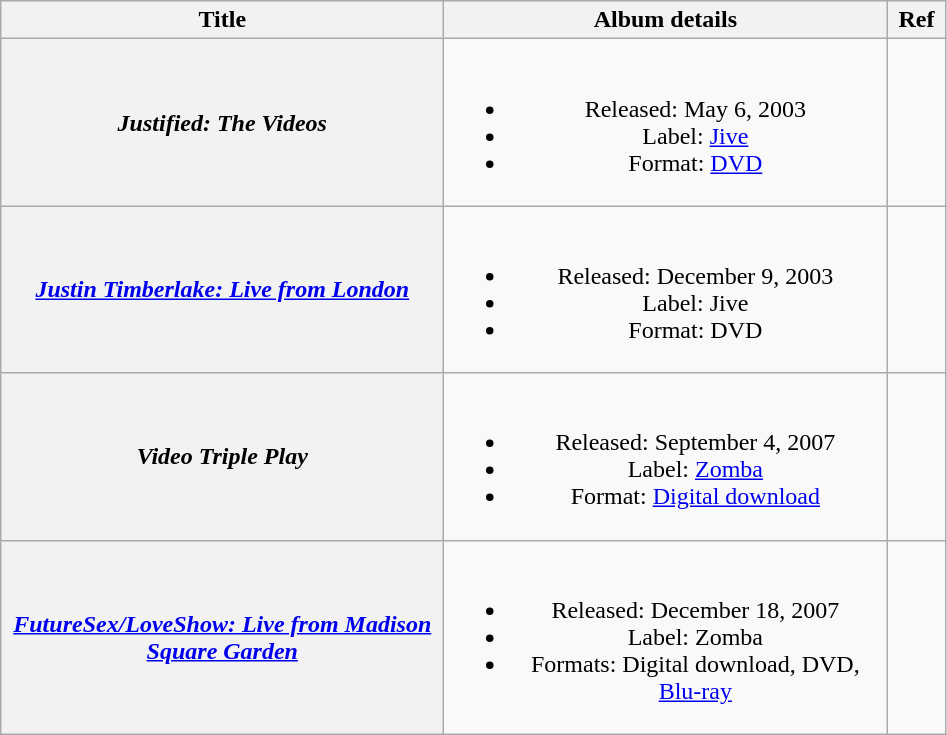<table class="wikitable plainrowheaders" style="text-align:center;">
<tr>
<th scope="col" style="width:18em;">Title</th>
<th scope="col" style="width:18em;">Album details</th>
<th scope="col" style="width:2em;">Ref</th>
</tr>
<tr>
<th scope="row"><em>Justified: The Videos</em></th>
<td><br><ul><li>Released: May 6, 2003</li><li>Label: <a href='#'>Jive</a></li><li>Format: <a href='#'>DVD</a></li></ul></td>
<td></td>
</tr>
<tr>
<th scope="row"><em><a href='#'>Justin Timberlake: Live from London</a></em></th>
<td><br><ul><li>Released: December 9, 2003</li><li>Label: Jive</li><li>Format: DVD</li></ul></td>
<td></td>
</tr>
<tr>
<th scope="row"><em>Video Triple Play</em></th>
<td><br><ul><li>Released: September 4, 2007</li><li>Label: <a href='#'>Zomba</a></li><li>Format: <a href='#'>Digital download</a></li></ul></td>
<td></td>
</tr>
<tr>
<th scope="row"><em><a href='#'>FutureSex/LoveShow: Live from Madison Square Garden</a></em></th>
<td><br><ul><li>Released: December 18, 2007</li><li>Label: Zomba</li><li>Formats: Digital download, DVD, <a href='#'>Blu-ray</a></li></ul></td>
<td></td>
</tr>
</table>
